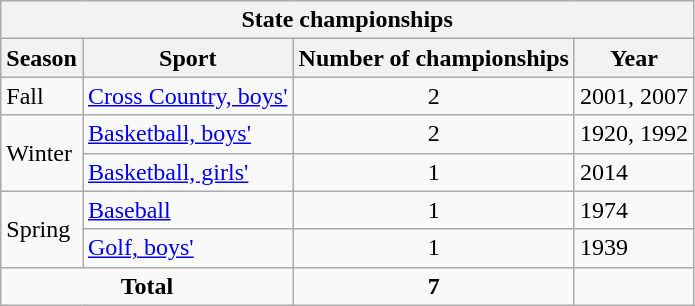<table class="wikitable">
<tr>
<th colspan="4">State championships</th>
</tr>
<tr>
<th>Season</th>
<th>Sport</th>
<th>Number of championships</th>
<th>Year</th>
</tr>
<tr>
<td rowspan="1">Fall</td>
<td><a href='#'>Cross Country, boys'</a></td>
<td style="text-align:center;">2</td>
<td>2001, 2007</td>
</tr>
<tr>
<td rowspan="2">Winter</td>
<td><a href='#'> Basketball, boys'</a></td>
<td style="text-align:center;">2</td>
<td>1920, 1992</td>
</tr>
<tr>
<td><a href='#'>Basketball, girls'</a></td>
<td style="text-align:center;">1</td>
<td>2014</td>
</tr>
<tr>
<td rowspan="2">Spring</td>
<td><a href='#'>Baseball</a></td>
<td style="text-align:center;">1</td>
<td>1974</td>
</tr>
<tr>
<td><a href='#'>Golf, boys'</a></td>
<td style="text-align:center;">1</td>
<td>1939</td>
</tr>
<tr>
<td style="text-align:center;" colspan="2"><strong>Total</strong></td>
<td style="text-align:center;"><strong>7</strong></td>
<td></td>
</tr>
</table>
